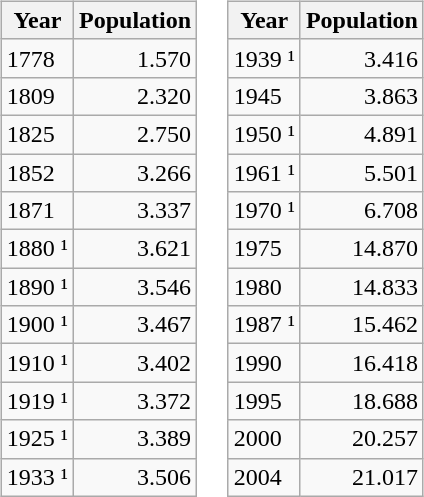<table border="0">
<tr>
<td valign="top"><br><table class="wikitable">
<tr>
<th>Year</th>
<th>Population</th>
</tr>
<tr>
<td>1778</td>
<td align="right">1.570</td>
</tr>
<tr>
<td>1809</td>
<td align="right">2.320</td>
</tr>
<tr>
<td>1825</td>
<td align="right">2.750</td>
</tr>
<tr>
<td>1852</td>
<td align="right">3.266</td>
</tr>
<tr>
<td>1871</td>
<td align="right">3.337</td>
</tr>
<tr>
<td>1880 ¹</td>
<td align="right">3.621</td>
</tr>
<tr>
<td>1890 ¹</td>
<td align="right">3.546</td>
</tr>
<tr>
<td>1900 ¹</td>
<td align="right">3.467</td>
</tr>
<tr>
<td>1910 ¹</td>
<td align="right">3.402</td>
</tr>
<tr>
<td>1919 ¹</td>
<td align="right">3.372</td>
</tr>
<tr>
<td>1925 ¹</td>
<td align="right">3.389</td>
</tr>
<tr>
<td>1933 ¹</td>
<td align="right">3.506</td>
</tr>
</table>
</td>
<td valign="top"><br><table class="wikitable">
<tr>
<th>Year</th>
<th>Population</th>
</tr>
<tr>
<td>1939 ¹</td>
<td align="right">3.416</td>
</tr>
<tr>
<td>1945</td>
<td align="right">3.863</td>
</tr>
<tr>
<td>1950 ¹</td>
<td align="right">4.891</td>
</tr>
<tr>
<td>1961 ¹</td>
<td align="right">5.501</td>
</tr>
<tr>
<td>1970 ¹</td>
<td align="right">6.708</td>
</tr>
<tr>
<td>1975</td>
<td align="right">14.870</td>
</tr>
<tr>
<td>1980</td>
<td align="right">14.833</td>
</tr>
<tr>
<td>1987 ¹</td>
<td align="right">15.462</td>
</tr>
<tr>
<td>1990</td>
<td align="right">16.418</td>
</tr>
<tr>
<td>1995</td>
<td align="right">18.688</td>
</tr>
<tr>
<td>2000</td>
<td align="right">20.257</td>
</tr>
<tr>
<td>2004</td>
<td align="right">21.017</td>
</tr>
</table>
</td>
</tr>
</table>
